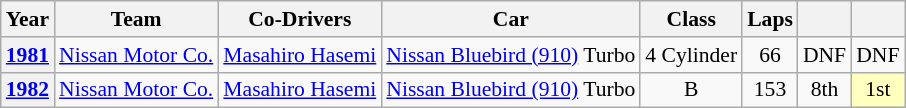<table class="wikitable" style="font-size:90%">
<tr>
<th>Year</th>
<th>Team</th>
<th>Co-Drivers</th>
<th>Car</th>
<th>Class</th>
<th>Laps</th>
<th></th>
<th></th>
</tr>
<tr align="center">
<th><a href='#'>1981</a></th>
<td align="left"> <a href='#'>Nissan Motor Co.</a></td>
<td align="left"> <a href='#'>Masahiro Hasemi</a></td>
<td align="left"><a href='#'>Nissan Bluebird (910)</a> Turbo</td>
<td>4 Cylinder</td>
<td>66</td>
<td>DNF</td>
<td>DNF</td>
</tr>
<tr align="center">
<th><a href='#'>1982</a></th>
<td align="left"> <a href='#'>Nissan Motor Co.</a></td>
<td align="left"> <a href='#'>Masahiro Hasemi</a></td>
<td align="left"><a href='#'>Nissan Bluebird (910)</a> Turbo</td>
<td>B</td>
<td>153</td>
<td>8th</td>
<td style="background:#ffffbf;">1st</td>
</tr>
</table>
